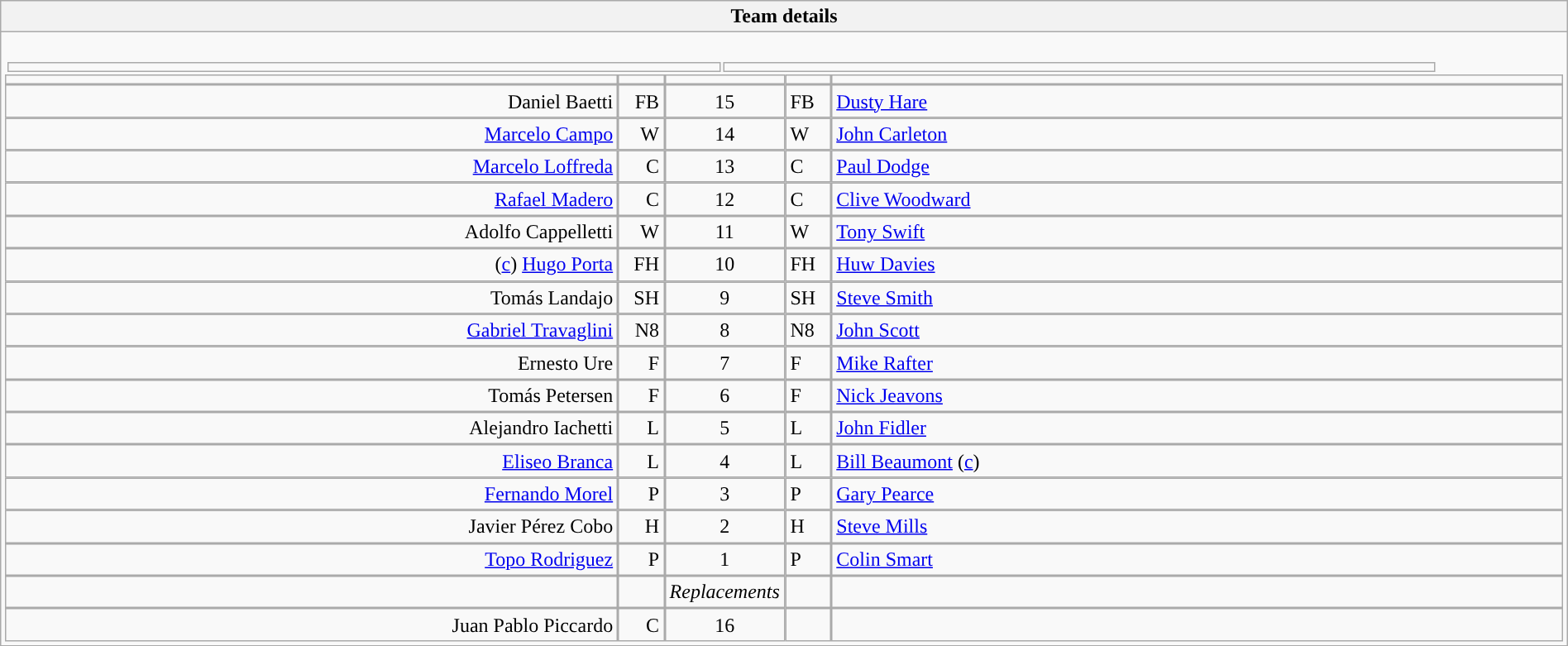<table style="width:100%" class="wikitable collapsible collapsed">
<tr>
<th>Team details</th>
</tr>
<tr>
<td><br><table style="width:92%">
<tr>
<td></td>
<td></td>
</tr>
</table>
<table width="100%" cellspacing="0" cellpadding="0" align=center>
<tr>
<td width=41% style="text-align=right"></td>
<td width=3% style="text-align:right"></td>
<td width=4% style="text-align:center"></td>
<td width=3% style="text-align:left"></td>
<td width=49% style="text-align:left"></td>
</tr>
<tr>
<td align=right>Daniel Baetti</td>
<td align=right>FB</td>
<td align=center>15</td>
<td>FB</td>
<td><a href='#'>Dusty Hare</a></td>
</tr>
<tr>
<td align=right><a href='#'>Marcelo Campo</a></td>
<td align=right>W</td>
<td align=center>14</td>
<td>W</td>
<td><a href='#'>John Carleton</a></td>
</tr>
<tr>
<td align=right><a href='#'>Marcelo Loffreda</a></td>
<td align=right>C</td>
<td align=center>13</td>
<td>C</td>
<td><a href='#'>Paul Dodge</a></td>
</tr>
<tr>
<td align=right><a href='#'>Rafael Madero</a></td>
<td align=right>C</td>
<td align=center>12</td>
<td>C</td>
<td><a href='#'>Clive Woodward</a></td>
</tr>
<tr>
<td align=right>Adolfo Cappelletti</td>
<td align=right>W</td>
<td align=center>11</td>
<td>W</td>
<td><a href='#'>Tony Swift</a></td>
</tr>
<tr>
<td align=right>(<a href='#'>c</a>) <a href='#'>Hugo Porta</a></td>
<td align=right>FH</td>
<td align=center>10</td>
<td>FH</td>
<td><a href='#'>Huw Davies</a></td>
</tr>
<tr>
<td align=right>Tomás Landajo</td>
<td align=right>SH</td>
<td align=center>9</td>
<td>SH</td>
<td><a href='#'>Steve Smith</a></td>
</tr>
<tr>
<td align=right><a href='#'>Gabriel Travaglini</a></td>
<td align=right>N8</td>
<td align=center>8</td>
<td>N8</td>
<td><a href='#'>John Scott</a></td>
</tr>
<tr>
<td align=right>Ernesto Ure</td>
<td align=right>F</td>
<td align=center>7</td>
<td>F</td>
<td><a href='#'>Mike Rafter</a></td>
</tr>
<tr>
<td align=right>Tomás Petersen</td>
<td align=right>F</td>
<td align=center>6</td>
<td>F</td>
<td><a href='#'>Nick Jeavons</a></td>
</tr>
<tr>
<td align=right>Alejandro Iachetti</td>
<td align=right>L</td>
<td align=center>5</td>
<td>L</td>
<td><a href='#'>John Fidler</a></td>
</tr>
<tr>
<td align=right><a href='#'>Eliseo Branca</a></td>
<td align=right>L</td>
<td align=center>4</td>
<td>L</td>
<td><a href='#'>Bill Beaumont</a> (<a href='#'>c</a>)</td>
</tr>
<tr>
<td align=right><a href='#'>Fernando Morel</a></td>
<td align=right>P</td>
<td align=center>3</td>
<td>P</td>
<td><a href='#'>Gary Pearce</a></td>
</tr>
<tr>
<td align=right>Javier Pérez Cobo</td>
<td align=right>H</td>
<td align=center>2</td>
<td>H</td>
<td><a href='#'>Steve Mills</a></td>
</tr>
<tr>
<td align=right><a href='#'>Topo Rodriguez</a></td>
<td align=right>P</td>
<td align=center>1</td>
<td>P</td>
<td><a href='#'>Colin Smart</a></td>
</tr>
<tr>
<td></td>
<td></td>
<td align=center><em>Replacements</em></td>
<td></td>
<td></td>
</tr>
<tr>
<td align=right>Juan Pablo Piccardo</td>
<td align=right>C</td>
<td align=center>16</td>
<td></td>
<td></td>
</tr>
</table>
</td>
</tr>
</table>
